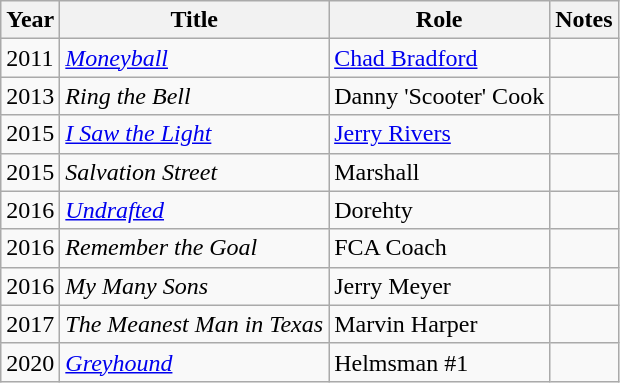<table class="wikitable sortable">
<tr>
<th>Year</th>
<th>Title</th>
<th>Role</th>
<th>Notes</th>
</tr>
<tr>
<td>2011</td>
<td><a href='#'><em>Moneyball</em></a></td>
<td><a href='#'>Chad Bradford</a></td>
<td></td>
</tr>
<tr>
<td>2013</td>
<td><em>Ring the Bell</em></td>
<td>Danny 'Scooter' Cook</td>
<td></td>
</tr>
<tr>
<td>2015</td>
<td><a href='#'><em>I Saw the Light</em></a></td>
<td><a href='#'>Jerry Rivers</a></td>
<td></td>
</tr>
<tr>
<td>2015</td>
<td><em>Salvation Street</em></td>
<td>Marshall</td>
<td></td>
</tr>
<tr>
<td>2016</td>
<td><a href='#'><em>Undrafted</em></a></td>
<td>Dorehty</td>
<td></td>
</tr>
<tr>
<td>2016</td>
<td><em>Remember the Goal</em></td>
<td>FCA Coach</td>
<td></td>
</tr>
<tr>
<td>2016</td>
<td><em>My Many Sons</em></td>
<td>Jerry Meyer</td>
<td></td>
</tr>
<tr>
<td>2017</td>
<td><em>The Meanest Man in Texas</em></td>
<td>Marvin Harper</td>
<td></td>
</tr>
<tr>
<td>2020</td>
<td><a href='#'><em>Greyhound</em></a></td>
<td>Helmsman #1</td>
<td></td>
</tr>
</table>
